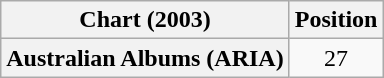<table class="wikitable plainrowheaders" style="text-align:center;">
<tr>
<th scope="column">Chart (2003)</th>
<th scope="column">Position</th>
</tr>
<tr>
<th scope="row">Australian Albums (ARIA)</th>
<td>27</td>
</tr>
</table>
